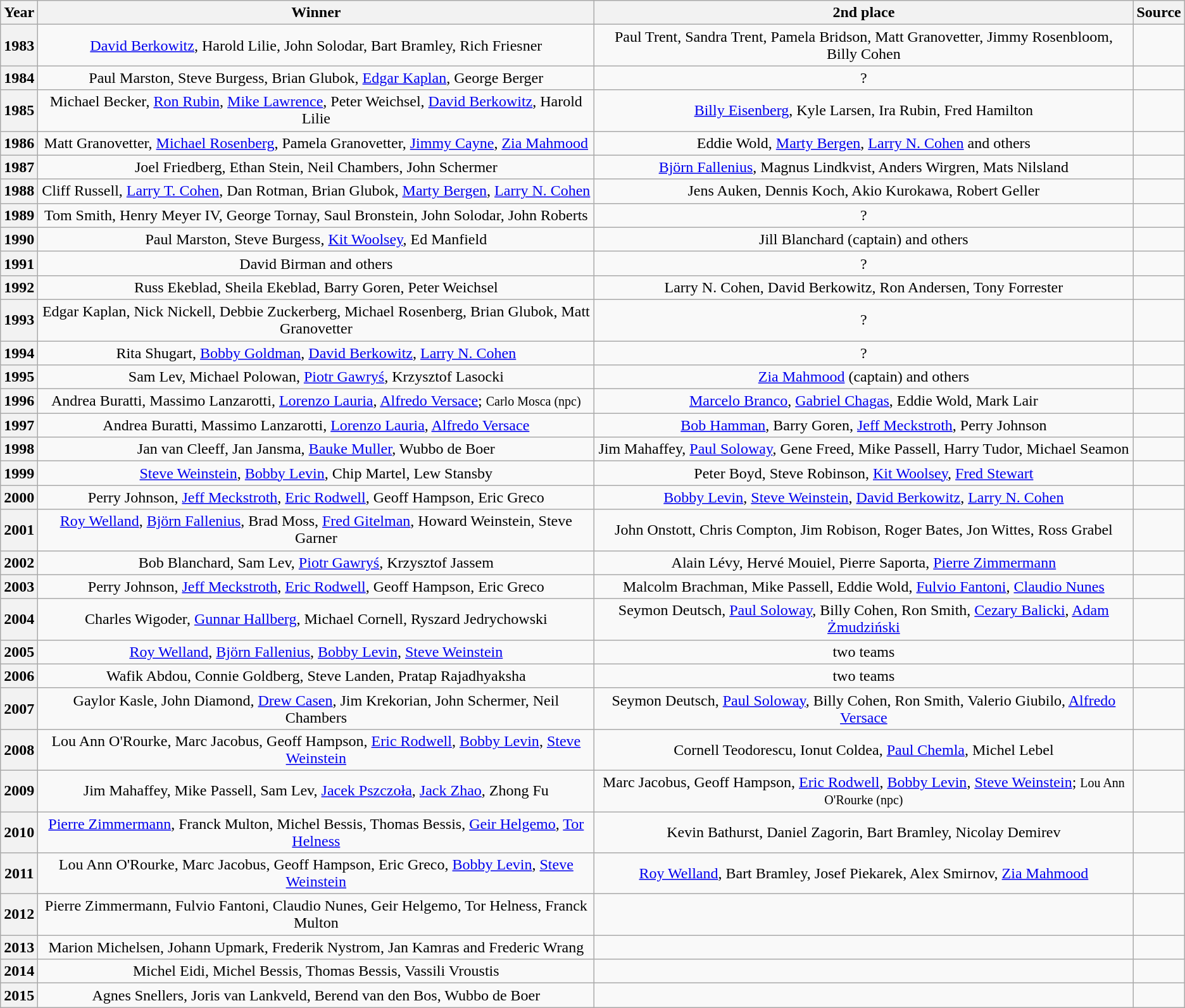<table class="wikitable" style="text-align:center">
<tr>
<th><strong>Year</strong></th>
<th><strong>Winner</strong></th>
<th><strong>2nd place</strong></th>
<th><strong>Source</strong></th>
</tr>
<tr>
<th>1983</th>
<td><a href='#'>David Berkowitz</a>, Harold Lilie, John Solodar, Bart Bramley, Rich Friesner</td>
<td>Paul Trent, Sandra Trent, Pamela Bridson, Matt Granovetter, Jimmy Rosenbloom, Billy Cohen</td>
<td></td>
</tr>
<tr>
<th>1984</th>
<td>Paul Marston, Steve Burgess, Brian Glubok, <a href='#'>Edgar Kaplan</a>, George Berger</td>
<td>?</td>
<td></td>
</tr>
<tr>
<th>1985</th>
<td>Michael Becker, <a href='#'>Ron Rubin</a>, <a href='#'>Mike Lawrence</a>, Peter Weichsel, <a href='#'>David Berkowitz</a>, Harold Lilie</td>
<td><a href='#'>Billy Eisenberg</a>, Kyle Larsen, Ira Rubin, Fred Hamilton</td>
<td></td>
</tr>
<tr>
<th>1986</th>
<td>Matt Granovetter, <a href='#'>Michael Rosenberg</a>, Pamela Granovetter, <a href='#'>Jimmy Cayne</a>, <a href='#'>Zia Mahmood</a></td>
<td>Eddie Wold, <a href='#'>Marty Bergen</a>, <a href='#'>Larry N. Cohen</a> and others</td>
<td></td>
</tr>
<tr>
<th>1987</th>
<td>Joel Friedberg, Ethan Stein, Neil Chambers, John Schermer</td>
<td><a href='#'>Björn Fallenius</a>, Magnus Lindkvist, Anders Wirgren, Mats Nilsland</td>
<td></td>
</tr>
<tr>
<th>1988</th>
<td>Cliff Russell, <a href='#'>Larry T. Cohen</a>, Dan Rotman, Brian Glubok, <a href='#'>Marty Bergen</a>, <a href='#'>Larry N. Cohen</a></td>
<td>Jens Auken, Dennis Koch, Akio Kurokawa, Robert Geller</td>
<td></td>
</tr>
<tr>
<th>1989</th>
<td>Tom Smith, Henry Meyer IV, George Tornay, Saul Bronstein, John Solodar, John Roberts</td>
<td>?</td>
<td></td>
</tr>
<tr>
<th>1990</th>
<td>Paul Marston, Steve Burgess, <a href='#'>Kit Woolsey</a>, Ed Manfield</td>
<td>Jill Blanchard (captain) and others</td>
<td></td>
</tr>
<tr>
<th>1991</th>
<td>David Birman and others</td>
<td>?</td>
<td></td>
</tr>
<tr>
<th>1992</th>
<td>Russ Ekeblad, Sheila Ekeblad, Barry Goren, Peter Weichsel</td>
<td>Larry N. Cohen, David Berkowitz, Ron Andersen, Tony Forrester</td>
<td></td>
</tr>
<tr>
<th>1993</th>
<td>Edgar Kaplan, Nick Nickell, Debbie Zuckerberg, Michael Rosenberg, Brian Glubok, Matt Granovetter</td>
<td>?</td>
<td><br></td>
</tr>
<tr>
<th>1994</th>
<td>Rita Shugart, <a href='#'>Bobby Goldman</a>, <a href='#'>David Berkowitz</a>, <a href='#'>Larry N. Cohen</a></td>
<td>?</td>
<td></td>
</tr>
<tr>
<th>1995</th>
<td>Sam Lev, Michael Polowan, <a href='#'>Piotr Gawryś</a>, Krzysztof Lasocki</td>
<td><a href='#'>Zia Mahmood</a> (captain) and others</td>
<td></td>
</tr>
<tr>
<th>1996</th>
<td>Andrea Buratti, Massimo Lanzarotti, <a href='#'>Lorenzo Lauria</a>, <a href='#'>Alfredo Versace</a>; <small>Carlo Mosca (npc)</small></td>
<td><a href='#'>Marcelo Branco</a>, <a href='#'>Gabriel Chagas</a>, Eddie Wold, Mark Lair</td>
<td></td>
</tr>
<tr>
<th>1997</th>
<td>Andrea Buratti, Massimo Lanzarotti, <a href='#'>Lorenzo Lauria</a>, <a href='#'>Alfredo Versace</a></td>
<td><a href='#'>Bob Hamman</a>, Barry Goren, <a href='#'>Jeff Meckstroth</a>, Perry Johnson</td>
<td></td>
</tr>
<tr>
<th>1998</th>
<td>Jan van Cleeff, Jan Jansma, <a href='#'>Bauke Muller</a>, Wubbo de Boer</td>
<td>Jim Mahaffey, <a href='#'>Paul Soloway</a>, Gene Freed, Mike Passell, Harry Tudor, Michael Seamon</td>
<td></td>
</tr>
<tr>
<th>1999</th>
<td><a href='#'>Steve Weinstein</a>, <a href='#'>Bobby Levin</a>, Chip Martel, Lew Stansby</td>
<td>Peter Boyd, Steve Robinson, <a href='#'>Kit Woolsey</a>, <a href='#'>Fred Stewart</a></td>
<td></td>
</tr>
<tr>
<th>2000</th>
<td>Perry Johnson, <a href='#'>Jeff Meckstroth</a>, <a href='#'>Eric Rodwell</a>, Geoff Hampson, Eric Greco</td>
<td><a href='#'>Bobby Levin</a>, <a href='#'>Steve Weinstein</a>, <a href='#'>David Berkowitz</a>, <a href='#'>Larry N. Cohen</a></td>
<td></td>
</tr>
<tr>
<th>2001</th>
<td><a href='#'>Roy Welland</a>, <a href='#'>Björn Fallenius</a>, Brad Moss, <a href='#'>Fred Gitelman</a>, Howard Weinstein, Steve Garner</td>
<td>John Onstott, Chris Compton, Jim Robison, Roger Bates, Jon Wittes, Ross Grabel</td>
<td></td>
</tr>
<tr>
<th>2002</th>
<td>Bob Blanchard, Sam Lev, <a href='#'>Piotr Gawryś</a>, Krzysztof Jassem</td>
<td>Alain Lévy, Hervé Mouiel, Pierre Saporta, <a href='#'>Pierre Zimmermann</a></td>
<td></td>
</tr>
<tr>
<th>2003</th>
<td>Perry Johnson, <a href='#'>Jeff Meckstroth</a>, <a href='#'>Eric Rodwell</a>, Geoff Hampson, Eric Greco</td>
<td>Malcolm Brachman, Mike Passell, Eddie Wold, <a href='#'>Fulvio Fantoni</a>, <a href='#'>Claudio Nunes</a></td>
<td></td>
</tr>
<tr>
<th>2004</th>
<td>Charles Wigoder, <a href='#'>Gunnar Hallberg</a>, Michael Cornell, Ryszard Jedrychowski</td>
<td>Seymon Deutsch, <a href='#'>Paul Soloway</a>, Billy Cohen, Ron Smith, <a href='#'>Cezary Balicki</a>, <a href='#'>Adam Żmudziński</a></td>
<td></td>
</tr>
<tr>
<th>2005</th>
<td><a href='#'>Roy Welland</a>, <a href='#'>Björn Fallenius</a>, <a href='#'>Bobby Levin</a>, <a href='#'>Steve Weinstein</a></td>
<td>two teams<br></td>
<td></td>
</tr>
<tr>
<th>2006</th>
<td>Wafik Abdou, Connie Goldberg, Steve Landen, Pratap Rajadhyaksha</td>
<td>two teams<br></td>
<td></td>
</tr>
<tr>
<th>2007</th>
<td>Gaylor Kasle, John Diamond, <a href='#'>Drew Casen</a>, Jim Krekorian, John Schermer, Neil Chambers</td>
<td>Seymon Deutsch, <a href='#'>Paul Soloway</a>, Billy Cohen, Ron Smith, Valerio Giubilo, <a href='#'>Alfredo Versace</a></td>
<td></td>
</tr>
<tr>
<th>2008</th>
<td>Lou Ann O'Rourke, Marc Jacobus, Geoff Hampson, <a href='#'>Eric Rodwell</a>, <a href='#'>Bobby Levin</a>, <a href='#'>Steve Weinstein</a></td>
<td>Cornell Teodorescu, Ionut Coldea, <a href='#'>Paul Chemla</a>, Michel Lebel</td>
<td></td>
</tr>
<tr>
<th>2009</th>
<td>Jim Mahaffey, Mike Passell, Sam Lev, <a href='#'>Jacek Pszczoła</a>, <a href='#'>Jack Zhao</a>, Zhong Fu</td>
<td>Marc Jacobus, Geoff Hampson, <a href='#'>Eric Rodwell</a>, <a href='#'>Bobby Levin</a>, <a href='#'>Steve Weinstein</a>; <small>Lou Ann O'Rourke (npc)</small></td>
<td></td>
</tr>
<tr>
<th>2010</th>
<td><a href='#'>Pierre Zimmermann</a>, Franck Multon, Michel Bessis, Thomas Bessis, <a href='#'>Geir Helgemo</a>, <a href='#'>Tor Helness</a></td>
<td>Kevin Bathurst, Daniel Zagorin, Bart Bramley, Nicolay Demirev</td>
<td></td>
</tr>
<tr>
<th>2011</th>
<td>Lou Ann O'Rourke, Marc Jacobus, Geoff Hampson, Eric Greco, <a href='#'>Bobby Levin</a>, <a href='#'>Steve Weinstein</a></td>
<td><a href='#'>Roy Welland</a>, Bart Bramley, Josef Piekarek, Alex Smirnov, <a href='#'>Zia Mahmood</a></td>
<td></td>
</tr>
<tr>
<th>2012</th>
<td>Pierre Zimmermann, Fulvio Fantoni, Claudio Nunes, Geir Helgemo, Tor Helness, Franck Multon</td>
<td></td>
<td></td>
</tr>
<tr>
<th>2013</th>
<td>Marion Michelsen, Johann Upmark, Frederik Nystrom, Jan Kamras and Frederic Wrang</td>
<td></td>
<td></td>
</tr>
<tr>
<th>2014</th>
<td>Michel Eidi, Michel Bessis, Thomas Bessis, Vassili Vroustis</td>
<td></td>
<td></td>
</tr>
<tr>
<th>2015</th>
<td>Agnes Snellers, Joris van Lankveld, Berend van den Bos, Wubbo de Boer</td>
<td></td>
<td></td>
</tr>
</table>
